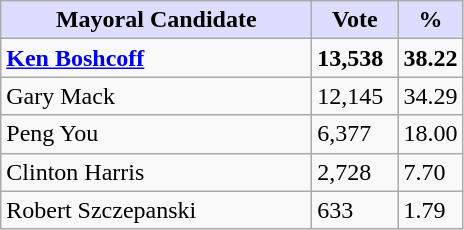<table class="wikitable">
<tr>
<th style="background:#ddf; width:200px;">Mayoral Candidate</th>
<th style="background:#ddf; width:50px;">Vote</th>
<th style="background:#ddf; width:30px;">%</th>
</tr>
<tr>
<td><strong><a href='#'>Ken Boshcoff</a></strong></td>
<td><strong>13,538</strong></td>
<td><strong>38.22</strong></td>
</tr>
<tr>
<td>Gary Mack</td>
<td>12,145</td>
<td>34.29</td>
</tr>
<tr>
<td>Peng You</td>
<td>6,377</td>
<td>18.00</td>
</tr>
<tr>
<td>Clinton Harris</td>
<td>2,728</td>
<td>7.70</td>
</tr>
<tr>
<td>Robert Szczepanski</td>
<td>633</td>
<td>1.79</td>
</tr>
</table>
